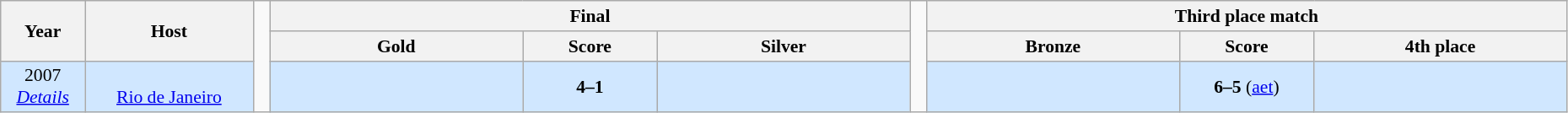<table class="wikitable" style="font-size:90%; width: 98%; text-align: center;">
<tr>
<th rowspan=2 width=5%>Year</th>
<th rowspan=2 width=10%>Host</th>
<td width=1% rowspan=3></td>
<th colspan=3>Final</th>
<td width=1% rowspan=3></td>
<th colspan=3>Third place match</th>
</tr>
<tr>
<th width=15%>Gold</th>
<th width=8%>Score</th>
<th width=15%>Silver</th>
<th width=15%>Bronze</th>
<th width=8%>Score</th>
<th width=15%>4th place</th>
</tr>
<tr bgcolor=#D0E7FF>
<td>2007<br><em><a href='#'>Details</a></em></td>
<td><br><a href='#'>Rio de Janeiro</a></td>
<td><strong></strong></td>
<td><strong>4–1</strong></td>
<td></td>
<td></td>
<td><strong>6–5</strong> (<a href='#'>aet</a>)</td>
<td></td>
</tr>
</table>
